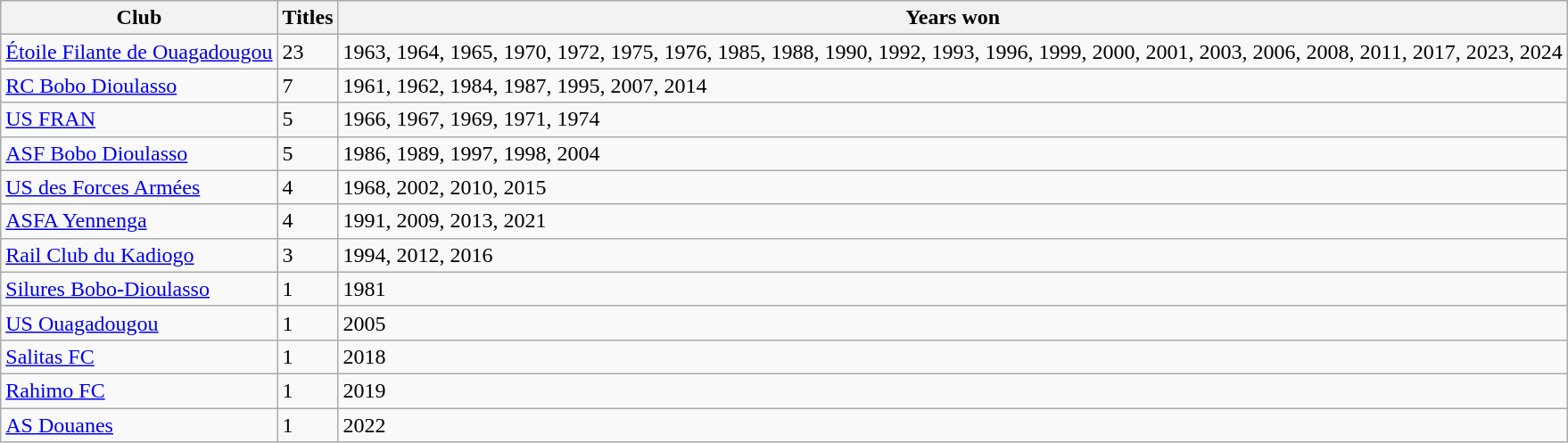<table class="wikitable">
<tr>
<th>Club</th>
<th>Titles</th>
<th>Years won</th>
</tr>
<tr>
<td><a href='#'>Étoile Filante de Ouagadougou</a></td>
<td>23</td>
<td>1963, 1964, 1965, 1970, 1972, 1975, 1976, 1985, 1988, 1990, 1992, 1993, 1996, 1999, 2000, 2001, 2003, 2006, 2008, 2011, 2017, 2023, 2024</td>
</tr>
<tr>
<td><a href='#'>RC Bobo Dioulasso</a></td>
<td>7</td>
<td>1961, 1962, 1984, 1987, 1995, 2007, 2014</td>
</tr>
<tr>
<td><a href='#'>US FRAN</a></td>
<td>5</td>
<td>1966, 1967, 1969, 1971, 1974</td>
</tr>
<tr>
<td><a href='#'>ASF Bobo Dioulasso</a></td>
<td>5</td>
<td>1986, 1989, 1997, 1998, 2004</td>
</tr>
<tr>
<td><a href='#'>US des Forces Armées</a></td>
<td>4</td>
<td>1968, 2002, 2010, 2015</td>
</tr>
<tr>
<td><a href='#'>ASFA Yennenga</a></td>
<td>4</td>
<td>1991, 2009, 2013, 2021</td>
</tr>
<tr>
<td><a href='#'>Rail Club du Kadiogo</a></td>
<td>3</td>
<td>1994, 2012, 2016</td>
</tr>
<tr>
<td><a href='#'>Silures Bobo-Dioulasso</a></td>
<td>1</td>
<td>1981</td>
</tr>
<tr>
<td><a href='#'>US Ouagadougou</a></td>
<td>1</td>
<td>2005</td>
</tr>
<tr>
<td><a href='#'>Salitas FC</a></td>
<td>1</td>
<td>2018</td>
</tr>
<tr>
<td><a href='#'>Rahimo FC</a></td>
<td>1</td>
<td>2019</td>
</tr>
<tr>
<td><a href='#'>AS Douanes</a></td>
<td>1</td>
<td>2022</td>
</tr>
</table>
